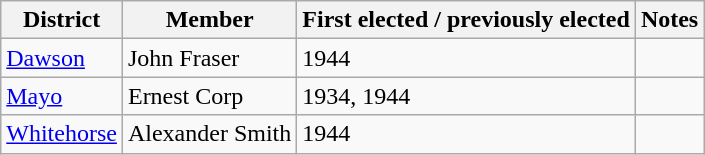<table class="wikitable sortable">
<tr>
<th>District</th>
<th>Member</th>
<th>First elected / previously elected</th>
<th>Notes</th>
</tr>
<tr>
<td><a href='#'>Dawson</a></td>
<td>John Fraser</td>
<td>1944</td>
<td></td>
</tr>
<tr>
<td><a href='#'>Mayo</a></td>
<td>Ernest Corp</td>
<td>1934, 1944</td>
<td></td>
</tr>
<tr>
<td><a href='#'>Whitehorse</a></td>
<td>Alexander Smith</td>
<td>1944</td>
<td></td>
</tr>
</table>
